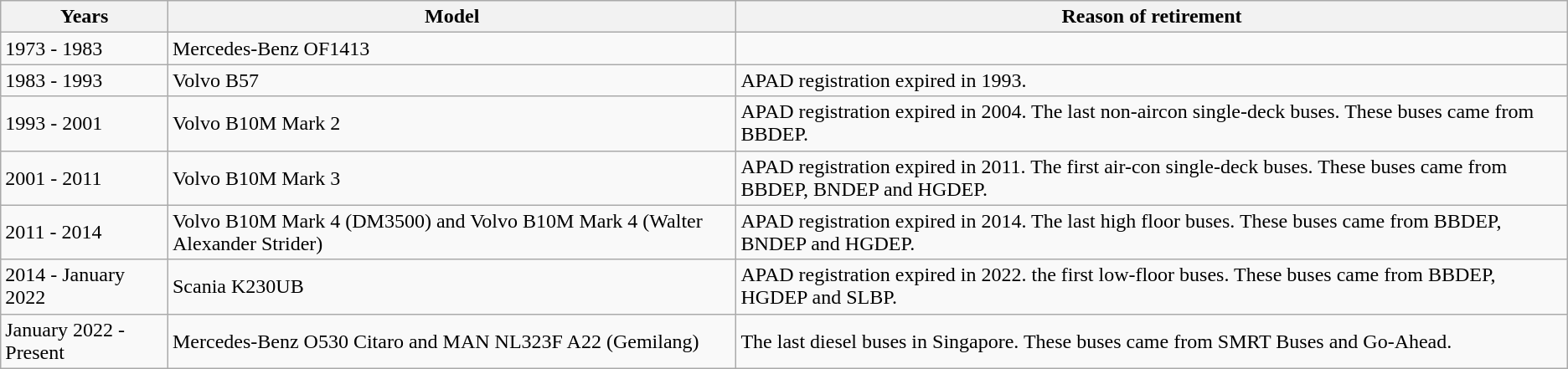<table class="wikitable">
<tr>
<th>Years</th>
<th>Model</th>
<th>Reason of retirement</th>
</tr>
<tr>
<td>1973 - 1983</td>
<td>Mercedes-Benz OF1413</td>
<td></td>
</tr>
<tr>
<td>1983 - 1993</td>
<td>Volvo B57</td>
<td>APAD registration expired in 1993.</td>
</tr>
<tr>
<td>1993 - 2001</td>
<td>Volvo B10M Mark 2</td>
<td>APAD registration expired in 2004. The last non-aircon single-deck buses. These buses came from BBDEP.</td>
</tr>
<tr>
<td>2001 - 2011</td>
<td>Volvo B10M Mark 3</td>
<td>APAD registration expired in 2011. The first air-con single-deck buses. These buses came from BBDEP, BNDEP and HGDEP.</td>
</tr>
<tr>
<td>2011 - 2014</td>
<td>Volvo B10M Mark 4 (DM3500) and Volvo B10M Mark 4 (Walter Alexander Strider)</td>
<td>APAD registration expired in 2014. The last high floor buses. These buses came from BBDEP, BNDEP and HGDEP.</td>
</tr>
<tr>
<td>2014 - January 2022</td>
<td>Scania K230UB</td>
<td>APAD registration expired in 2022. the first low-floor buses. These buses came from BBDEP, HGDEP and SLBP.</td>
</tr>
<tr>
<td>January 2022 - Present</td>
<td>Mercedes-Benz O530 Citaro and MAN NL323F A22 (Gemilang)</td>
<td>The last diesel buses in Singapore. These buses came from SMRT Buses and Go-Ahead.</td>
</tr>
</table>
